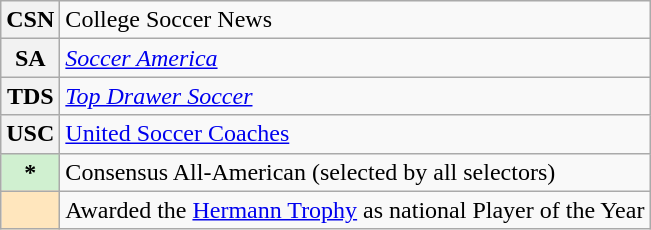<table class="wikitable">
<tr>
<th scope="row" style="text-align:center">CSN</th>
<td>College Soccer News</td>
</tr>
<tr>
<th scope="row" style="text-align:center">SA</th>
<td><em><a href='#'>Soccer America</a></em></td>
</tr>
<tr>
<th scope="row" style="text-align:center">TDS</th>
<td><em><a href='#'>Top Drawer Soccer</a></em></td>
</tr>
<tr>
<th scope="row" style="text-align:center">USC</th>
<td><a href='#'>United Soccer Coaches</a></td>
</tr>
<tr>
<th scope="row" style="background:#d0f0d0;">*</th>
<td>Consensus All-American (selected by all selectors)</td>
</tr>
<tr>
<th scope="row" style="background:#ffe6bd;"></th>
<td>Awarded the <a href='#'>Hermann Trophy</a> as national Player of the Year</td>
</tr>
</table>
